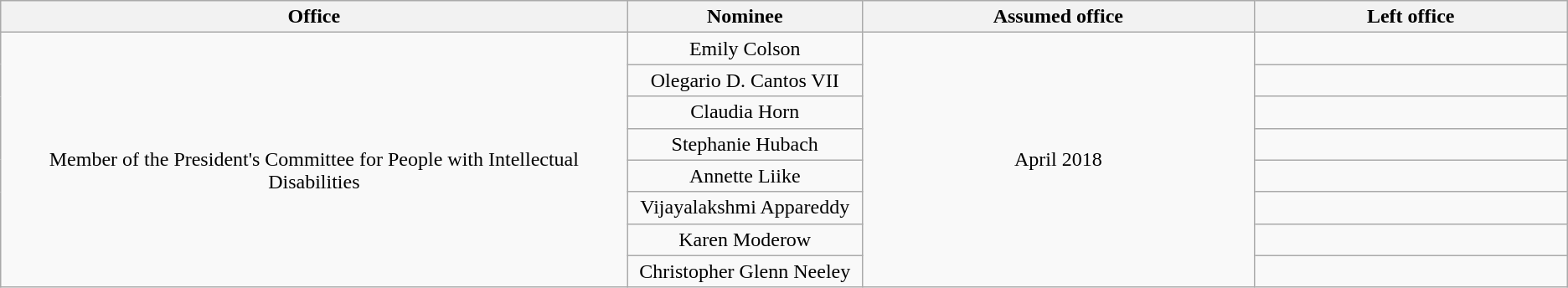<table class="wikitable sortable" style="text-align:center">
<tr>
<th style="width:40%;">Office</th>
<th style="width:15%;">Nominee</th>
<th style="width:25%;" data-sort- type="date">Assumed office</th>
<th style="width:20%;" data-sort- type="date">Left office</th>
</tr>
<tr>
<td rowspan="8"><br>Member of the President's Committee for People with Intellectual Disabilities</td>
<td>Emily Colson</td>
<td rowspan="12">April 2018</td>
<td></td>
</tr>
<tr>
<td>Olegario D. Cantos VII</td>
<td></td>
</tr>
<tr>
<td>Claudia Horn</td>
<td></td>
</tr>
<tr>
<td>Stephanie Hubach</td>
<td></td>
</tr>
<tr>
<td>Annette Liike</td>
<td></td>
</tr>
<tr>
<td>Vijayalakshmi Appareddy</td>
<td></td>
</tr>
<tr>
<td>Karen Moderow</td>
<td></td>
</tr>
<tr>
<td>Christopher Glenn Neeley</td>
<td></td>
</tr>
</table>
